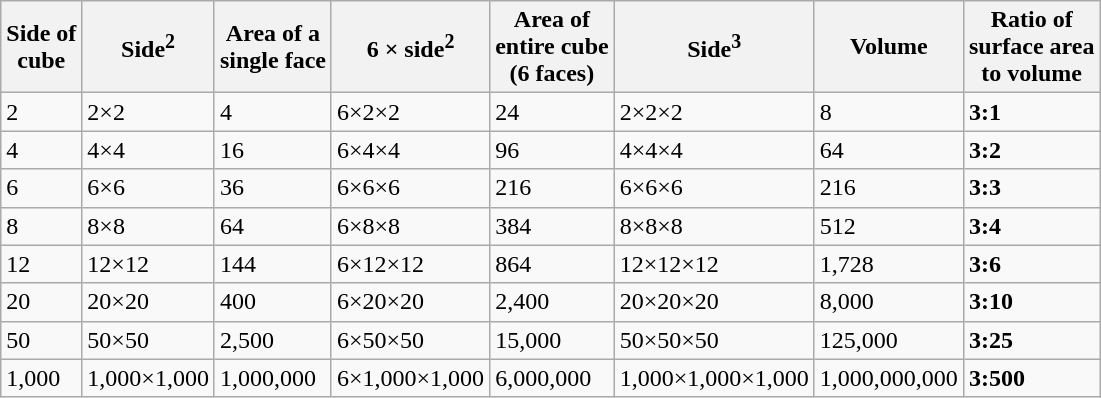<table class="wikitable">
<tr>
<th>Side of<br>cube</th>
<th>Side<sup>2</sup></th>
<th>Area of a<br>single face</th>
<th>6 × side<sup>2</sup></th>
<th>Area of<br>entire cube<br>(6 faces)</th>
<th>Side<sup>3</sup></th>
<th>Volume</th>
<th>Ratio of<br>surface area<br>to volume</th>
</tr>
<tr>
<td>2</td>
<td>2×2</td>
<td>4</td>
<td>6×2×2</td>
<td>24</td>
<td>2×2×2</td>
<td>8</td>
<td><strong>3:1</strong></td>
</tr>
<tr>
<td>4</td>
<td>4×4</td>
<td>16</td>
<td>6×4×4</td>
<td>96</td>
<td>4×4×4</td>
<td>64</td>
<td><strong>3:2</strong></td>
</tr>
<tr>
<td>6</td>
<td>6×6</td>
<td>36</td>
<td>6×6×6</td>
<td>216</td>
<td>6×6×6</td>
<td>216</td>
<td><strong>3:3</strong></td>
</tr>
<tr>
<td>8</td>
<td>8×8</td>
<td>64</td>
<td>6×8×8</td>
<td>384</td>
<td>8×8×8</td>
<td>512</td>
<td><strong>3:4</strong></td>
</tr>
<tr>
<td>12</td>
<td>12×12</td>
<td>144</td>
<td>6×12×12</td>
<td>864</td>
<td>12×12×12</td>
<td>1,728</td>
<td><strong>3:6</strong></td>
</tr>
<tr>
<td>20</td>
<td>20×20</td>
<td>400</td>
<td>6×20×20</td>
<td>2,400</td>
<td>20×20×20</td>
<td>8,000</td>
<td><strong>3:10</strong></td>
</tr>
<tr>
<td>50</td>
<td>50×50</td>
<td>2,500</td>
<td>6×50×50</td>
<td>15,000</td>
<td>50×50×50</td>
<td>125,000</td>
<td><strong>3:25</strong></td>
</tr>
<tr>
<td>1,000</td>
<td>1,000×1,000</td>
<td>1,000,000</td>
<td>6×1,000×1,000</td>
<td>6,000,000</td>
<td>1,000×1,000×1,000</td>
<td>1,000,000,000</td>
<td><strong>3:500</strong></td>
</tr>
</table>
